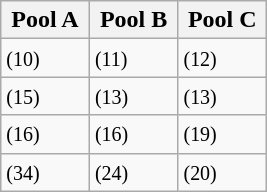<table class="wikitable">
<tr>
<th width=30%>Pool A</th>
<th width=30%>Pool B</th>
<th width=30%>Pool C</th>
</tr>
<tr>
<td> <small>(10)</small></td>
<td> <small>(11)</small></td>
<td> <small>(12)</small></td>
</tr>
<tr>
<td> <small>(15)</small></td>
<td> <small>(13)</small></td>
<td> <small>(13)</small></td>
</tr>
<tr>
<td> <small>(16)</small></td>
<td> <small>(16)</small></td>
<td> <small>(19)</small></td>
</tr>
<tr>
<td> <small>(34)</small></td>
<td> <small>(24)</small></td>
<td> <small>(20)</small></td>
</tr>
</table>
